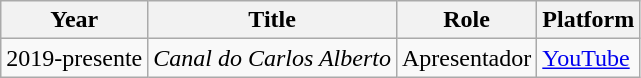<table class="wikitable">
<tr>
<th>Year</th>
<th>Title</th>
<th>Role</th>
<th>Platform</th>
</tr>
<tr>
<td>2019-presente</td>
<td><em>Canal do Carlos Alberto</em></td>
<td>Apresentador</td>
<td><a href='#'>YouTube</a></td>
</tr>
</table>
